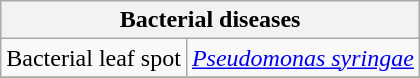<table class="wikitable" style="clear">
<tr>
<th colspan=2><strong>Bacterial diseases</strong><br></th>
</tr>
<tr>
<td>Bacterial leaf spot</td>
<td><em><a href='#'>Pseudomonas syringae</a></em></td>
</tr>
<tr>
</tr>
</table>
